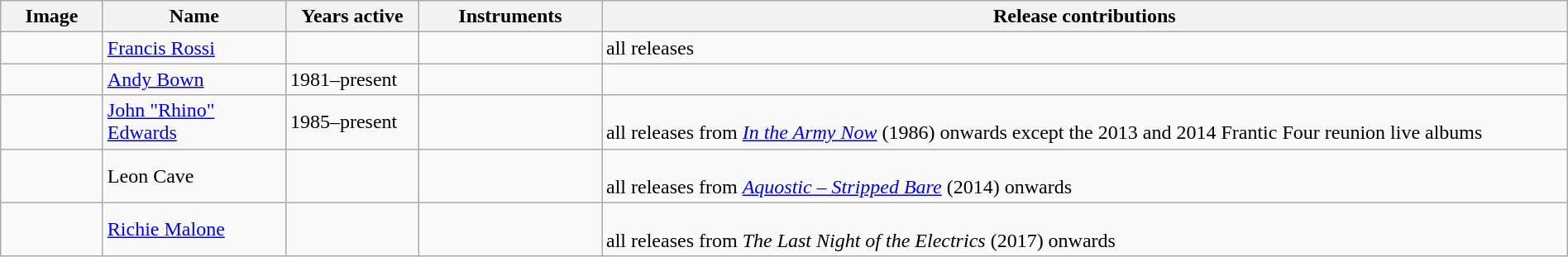<table class="wikitable" border="1" width=100%>
<tr>
<th width="75">Image</th>
<th width="140">Name</th>
<th width="100">Years active</th>
<th width="140">Instruments</th>
<th>Release contributions</th>
</tr>
<tr>
<td></td>
<td><a href='#'>Francis Rossi</a></td>
<td></td>
<td></td>
<td>all releases</td>
</tr>
<tr>
<td></td>
<td><a href='#'>Andy Bown</a></td>
<td {{Hlist>1981–present </td>
<td></td>
<td></td>
</tr>
<tr>
<td></td>
<td><a href='#'>John "Rhino" Edwards</a></td>
<td>1985–present</td>
<td></td>
<td {{hlist><br>all releases from <em><a href='#'>In the Army Now</a></em> (1986) onwards except the 2013 and 2014 Frantic Four reunion live albums</td>
</tr>
<tr>
<td></td>
<td>Leon Cave</td>
<td></td>
<td></td>
<td {{hlist><br>all releases from <em><a href='#'>Aquostic – Stripped Bare</a></em> (2014) onwards</td>
</tr>
<tr>
<td></td>
<td><a href='#'>Richie Malone</a></td>
<td></td>
<td></td>
<td {{hlist><br>all releases from <em>The Last Night of the Electrics</em> (2017) onwards</td>
</tr>
</table>
